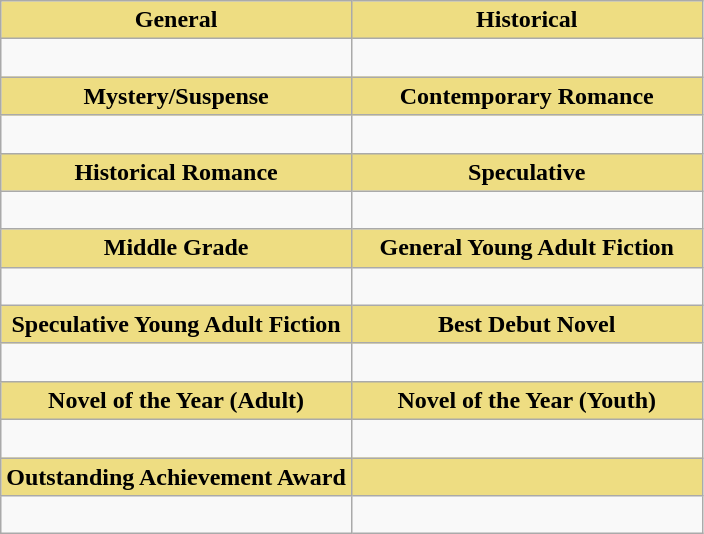<table class=wikitable>
<tr>
<th style="background:#EEDD82; width:50%">General</th>
<th style="background:#EEDD82; width:50%">Historical</th>
</tr>
<tr>
<td valign="top"><br></td>
<td valign="top"><br></td>
</tr>
<tr>
<th style="background:#EEDD82">Mystery/Suspense</th>
<th style="background:#EEDD82">Contemporary Romance</th>
</tr>
<tr>
<td valign="top"><br></td>
<td valign="top"><br></td>
</tr>
<tr>
<th style="background:#EEDD82">Historical Romance</th>
<th style="background:#EEDD82">Speculative</th>
</tr>
<tr>
<td valign="top"><br></td>
<td valign="top"><br></td>
</tr>
<tr>
<th style="background:#EEDD82">Middle Grade</th>
<th style="background:#EEDD82">General Young Adult Fiction</th>
</tr>
<tr>
<td valign="top"><br></td>
<td valign="top"><br></td>
</tr>
<tr>
<th style="background:#EEDD82">Speculative Young Adult Fiction</th>
<th style="background:#EEDD82">Best Debut Novel</th>
</tr>
<tr>
<td valign="top"><br></td>
<td valign="top"><br></td>
</tr>
<tr>
<th style="background:#EEDD82">Novel of the Year (Adult)</th>
<th style="background:#EEDD82">Novel of the Year (Youth)</th>
</tr>
<tr>
<td valign="top"><br></td>
<td valign="top"><br></td>
</tr>
<tr>
<th style="background:#EEDD82">Outstanding Achievement Award</th>
<th style="background:#EEDD82"></th>
</tr>
<tr>
<td valign="top"><br></td>
<td valign="top"><br></td>
</tr>
</table>
